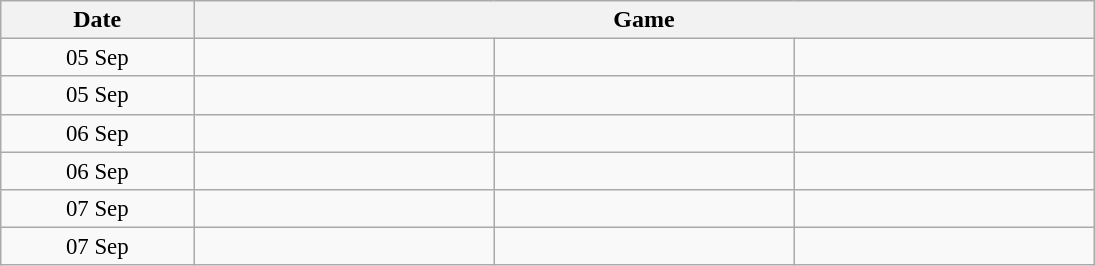<table width=730 class="wikitable">
<tr>
<th width=15%>Date</th>
<th width=70% colspan=3>Game</th>
</tr>
<tr style=font-size:95%>
<td align=center>05 Sep</td>
<td align=center><strong></strong></td>
<td></td>
<td></td>
</tr>
<tr style=font-size:95%>
<td align=center>05 Sep</td>
<td align=center></td>
<td></td>
<td></td>
</tr>
<tr style=font-size:95%>
<td align=center>06 Sep</td>
<td align=center></td>
<td></td>
<td></td>
</tr>
<tr style=font-size:95%>
<td align=center>06 Sep</td>
<td align=center></td>
<td></td>
<td></td>
</tr>
<tr style=font-size:95%>
<td align=center>07 Sep</td>
<td align=center><strong></strong></td>
<td></td>
<td></td>
</tr>
<tr style=font-size:95%>
<td align=center>07 Sep</td>
<td align=center><strong></strong></td>
<td></td>
<td></td>
</tr>
</table>
